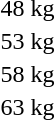<table>
<tr>
<td>48 kg</td>
<td></td>
<td></td>
<td></td>
</tr>
<tr>
<td>53 kg</td>
<td></td>
<td></td>
<td></td>
</tr>
<tr>
<td>58 kg</td>
<td></td>
<td></td>
<td></td>
</tr>
<tr>
<td>63 kg</td>
<td></td>
<td></td>
<td></td>
</tr>
</table>
